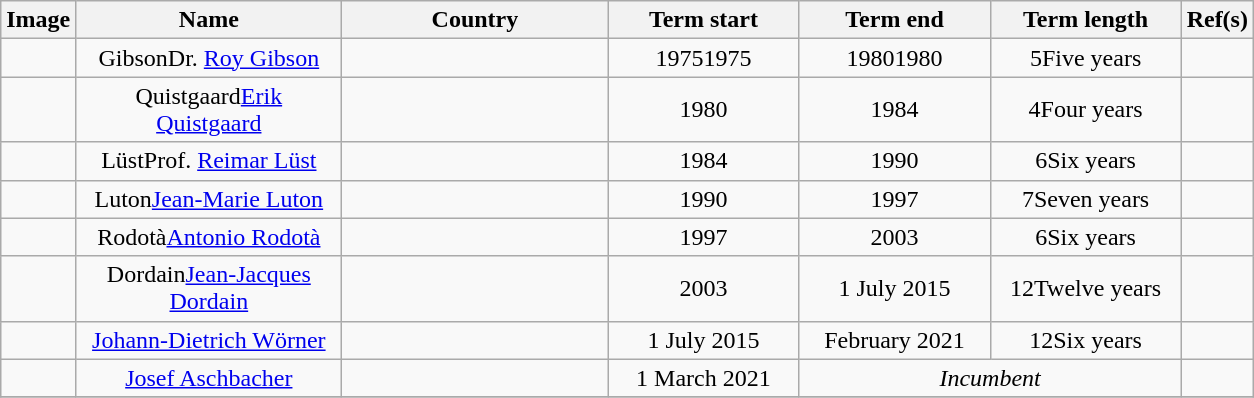<table class="wikitable sortable" style="text-align: center;">
<tr>
<th class="unsortable">Image</th>
<th style="width:170px;">Name</th>
<th style="width:170px;">Country</th>
<th style="width:120px;">Term start</th>
<th style="width:120px;">Term end</th>
<th style="width:120px;">Term length</th>
<th class="unsortable">Ref(s)</th>
</tr>
<tr>
<td></td>
<td><span>Gibson</span>Dr. <a href='#'>Roy Gibson</a></td>
<td></td>
<td><span>1975</span>1975</td>
<td><span>1980</span>1980</td>
<td><span>5</span>Five years</td>
<td></td>
</tr>
<tr>
<td></td>
<td><span>Quistgaard</span><a href='#'>Erik Quistgaard</a></td>
<td></td>
<td>1980</td>
<td>1984</td>
<td><span>4</span>Four years</td>
<td></td>
</tr>
<tr>
<td></td>
<td><span>Lüst</span>Prof. <a href='#'>Reimar Lüst</a></td>
<td></td>
<td>1984</td>
<td>1990</td>
<td><span>6</span>Six years</td>
<td></td>
</tr>
<tr>
<td></td>
<td><span>Luton</span><a href='#'>Jean-Marie Luton</a></td>
<td></td>
<td>1990</td>
<td>1997</td>
<td><span>7</span>Seven years</td>
<td></td>
</tr>
<tr>
<td></td>
<td><span>Rodotà</span><a href='#'>Antonio Rodotà</a></td>
<td></td>
<td>1997</td>
<td>2003</td>
<td><span>6</span>Six years</td>
<td></td>
</tr>
<tr>
<td></td>
<td><span>Dordain</span><a href='#'>Jean-Jacques Dordain</a></td>
<td></td>
<td>2003</td>
<td>1 July 2015</td>
<td><span>12</span>Twelve years</td>
<td></td>
</tr>
<tr>
<td></td>
<td><a href='#'>Johann-Dietrich Wörner</a></td>
<td></td>
<td>1 July 2015</td>
<td>February 2021</td>
<td><span>12</span>Six years</td>
<td></td>
</tr>
<tr>
<td></td>
<td><a href='#'>Josef Aschbacher</a></td>
<td></td>
<td>1 March 2021</td>
<td colspan=2><em>Incumbent</em></td>
<td></td>
</tr>
<tr>
</tr>
</table>
